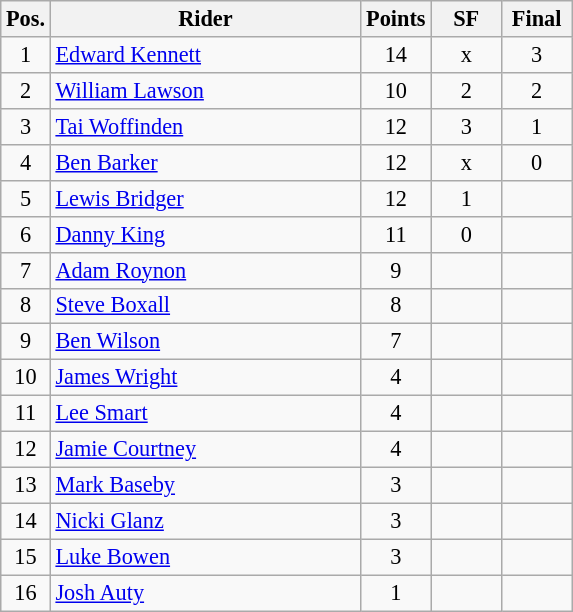<table class=wikitable style="font-size:93%;">
<tr>
<th width=25px>Pos.</th>
<th width=200px>Rider</th>
<th width=40px>Points</th>
<th width=40px>SF</th>
<th width=40px>Final</th>
</tr>
<tr align=center>
<td>1</td>
<td align=left><a href='#'>Edward Kennett</a></td>
<td>14</td>
<td>x</td>
<td>3</td>
</tr>
<tr align=center>
<td>2</td>
<td align=left><a href='#'>William Lawson</a></td>
<td>10</td>
<td>2</td>
<td>2</td>
</tr>
<tr align=center>
<td>3</td>
<td align=left><a href='#'>Tai Woffinden</a></td>
<td>12</td>
<td>3</td>
<td>1</td>
</tr>
<tr align=center>
<td>4</td>
<td align=left><a href='#'>Ben Barker</a></td>
<td>12</td>
<td>x</td>
<td>0</td>
</tr>
<tr align=center>
<td>5</td>
<td align=left><a href='#'>Lewis Bridger</a></td>
<td>12</td>
<td>1</td>
<td></td>
</tr>
<tr align=center>
<td>6</td>
<td align=left><a href='#'>Danny King</a></td>
<td>11</td>
<td>0</td>
<td></td>
</tr>
<tr align=center>
<td>7</td>
<td align=left><a href='#'>Adam Roynon</a></td>
<td>9</td>
<td></td>
<td></td>
</tr>
<tr align=center>
<td>8</td>
<td align=left><a href='#'>Steve Boxall</a></td>
<td>8</td>
<td></td>
<td></td>
</tr>
<tr align=center>
<td>9</td>
<td align=left><a href='#'>Ben Wilson</a></td>
<td>7</td>
<td></td>
<td></td>
</tr>
<tr align=center>
<td>10</td>
<td align=left><a href='#'>James Wright</a></td>
<td>4</td>
<td></td>
<td></td>
</tr>
<tr align=center>
<td>11</td>
<td align=left><a href='#'>Lee Smart</a></td>
<td>4</td>
<td></td>
<td></td>
</tr>
<tr align=center>
<td>12</td>
<td align=left><a href='#'>Jamie Courtney</a></td>
<td>4</td>
<td></td>
<td></td>
</tr>
<tr align=center>
<td>13</td>
<td align=left><a href='#'>Mark Baseby</a></td>
<td>3</td>
<td></td>
<td></td>
</tr>
<tr align=center>
<td>14</td>
<td align=left><a href='#'>Nicki Glanz</a></td>
<td>3</td>
<td></td>
<td></td>
</tr>
<tr align=center>
<td>15</td>
<td align=left><a href='#'>Luke Bowen</a></td>
<td>3</td>
<td></td>
<td></td>
</tr>
<tr align=center>
<td>16</td>
<td align=left><a href='#'>Josh Auty</a></td>
<td>1</td>
<td></td>
<td></td>
</tr>
</table>
